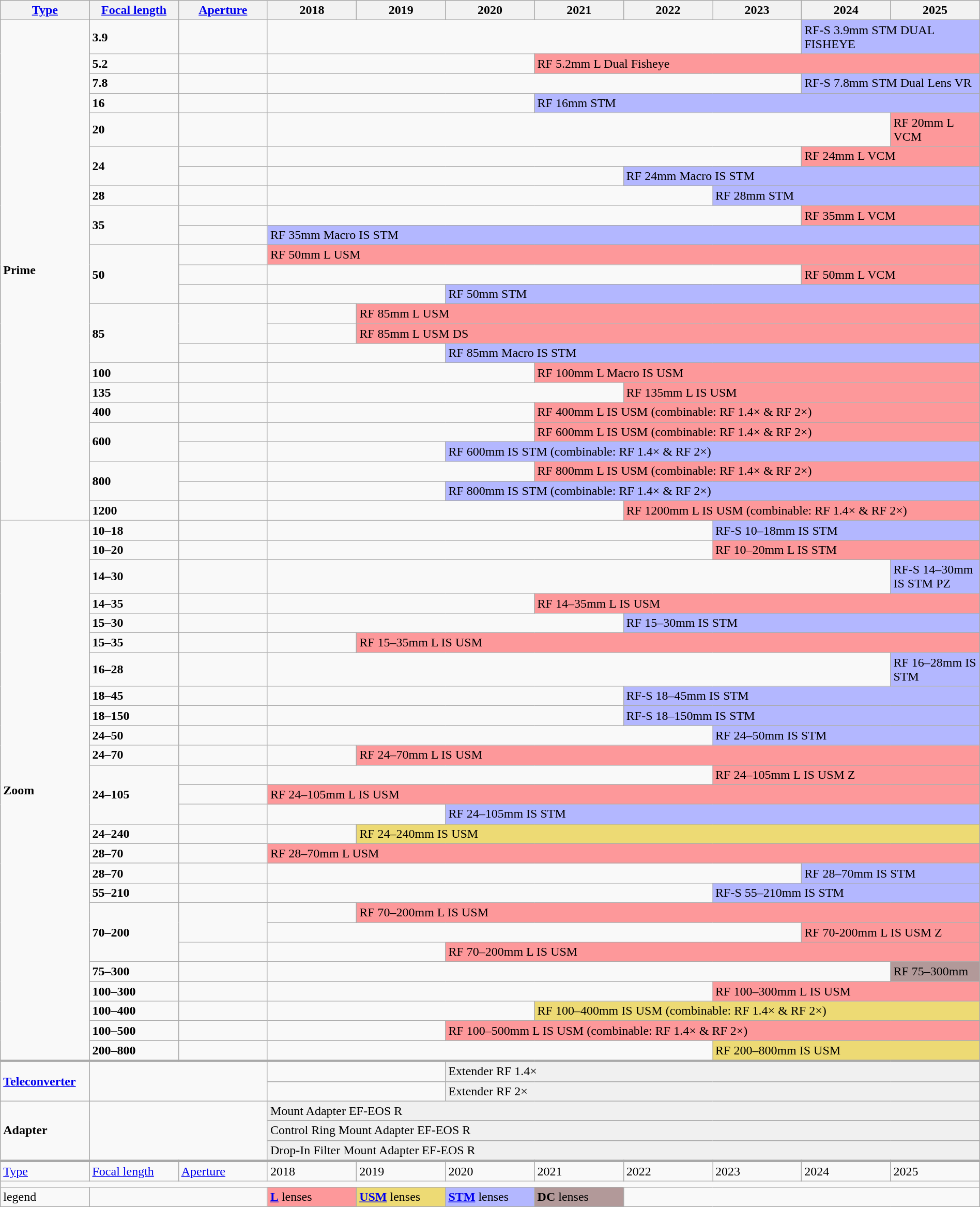<table style="width:100%; table-layout:fixed; margin:2px 0 0 0" class="wikitable wraplinks">
<tr>
<th scope="col" style="max-width:6em;"><a href='#'>Type</a></th>
<th scope="col" style="max-width:6em;"><a href='#'>Focal length</a></th>
<th scope="col" style="max-width:4em;"><a href='#'>Aperture</a></th>
<th scope="col">2018</th>
<th scope="col">2019</th>
<th scope="col">2020</th>
<th scope="col">2021</th>
<th scope="col">2022</th>
<th scope="col">2023</th>
<th scope="col">2024</th>
<th scope="col">2025</th>
</tr>
<tr>
<td rowspan="24"><strong>Prime</strong></td>
<td><strong>3.9</strong></td>
<td><strong></strong></td>
<td colspan="6"></td>
<td colspan="2" style="background:#B3B7FF">RF-S 3.9mm  STM DUAL FISHEYE</td>
</tr>
<tr>
<td><strong>5.2</strong></td>
<td><strong></strong></td>
<td colspan="3"></td>
<td colspan="5" style="background:#FD989A">RF 5.2mm  L Dual Fisheye</td>
</tr>
<tr>
<td><strong>7.8</strong></td>
<td><strong></strong></td>
<td colspan="6"></td>
<td colspan="2" style="background:#B3B7FF">RF-S 7.8mm  STM Dual Lens VR</td>
</tr>
<tr>
<td><strong>16</strong></td>
<td><strong></strong></td>
<td colspan="3"></td>
<td colspan="5" style="background:#B3B7FF">RF 16mm  STM</td>
</tr>
<tr>
<td><strong>20</strong></td>
<td><strong></strong></td>
<td colspan="7"></td>
<td colspan="1" style="background:#FD989A">RF 20mm  L VCM</td>
</tr>
<tr>
<td rowspan="2"><strong>24</strong></td>
<td><strong></strong></td>
<td colspan="6"></td>
<td colspan="2" style="background:#FD989A">RF 24mm  L VCM</td>
</tr>
<tr>
<td><strong></strong></td>
<td colspan="4"></td>
<td colspan="4" style="background:#B3B7FF">RF 24mm  Macro IS STM</td>
</tr>
<tr>
<td><strong>28</strong></td>
<td><strong></strong></td>
<td colspan="5"></td>
<td colspan="3" style="background:#B3B7FF">RF 28mm  STM</td>
</tr>
<tr>
<td rowspan="2"><strong>35</strong></td>
<td><strong></strong></td>
<td colspan="6"></td>
<td colspan="2" style="background:#FD989A">RF 35mm  L VCM</td>
</tr>
<tr>
<td><strong></strong></td>
<td colspan="8" style="background:#B3B7FF">RF 35mm  Macro IS STM</td>
</tr>
<tr>
<td rowspan="3"><strong>50</strong></td>
<td><strong></strong></td>
<td colspan="8" style="background:#FD989A">RF 50mm  L USM</td>
</tr>
<tr>
<td><strong></strong></td>
<td colspan="6"></td>
<td colspan="2" style="background:#FD989A">RF 50mm   L VCM</td>
</tr>
<tr>
<td><strong></strong></td>
<td colspan="2"></td>
<td colspan="6" style="background:#B3B7FF">RF 50mm  STM</td>
</tr>
<tr>
<td rowspan="3"><strong>85</strong></td>
<td rowspan="2"><strong></strong></td>
<td></td>
<td colspan="7" style="background:#FD989A">RF 85mm  L USM</td>
</tr>
<tr>
<td></td>
<td colspan="7" style="background:#FD989A">RF 85mm  L USM DS</td>
</tr>
<tr>
<td><strong></strong></td>
<td colspan="2"></td>
<td colspan="6" style="background:#B3B7FF">RF 85mm  Macro IS STM</td>
</tr>
<tr>
<td><strong>100</strong></td>
<td><strong></strong></td>
<td colspan="3"></td>
<td colspan="5" style="background:#FD989A">RF 100mm  L Macro IS USM</td>
</tr>
<tr>
<td><strong>135</strong></td>
<td><strong></strong></td>
<td colspan="4"></td>
<td colspan="4" style="background:#FD989A">RF 135mm  L IS USM</td>
</tr>
<tr>
<td><strong>400</strong></td>
<td><strong></strong></td>
<td colspan="3"></td>
<td colspan="5" style="background:#FD989A">RF 400mm  L IS USM (combinable: RF 1.4× & RF 2×)</td>
</tr>
<tr>
<td rowspan="2"><strong>600</strong></td>
<td><strong></strong></td>
<td colspan="3"></td>
<td colspan="5" style="background:#FD989A">RF 600mm  L IS USM (combinable: RF 1.4× & RF 2×)</td>
</tr>
<tr>
<td><strong></strong></td>
<td colspan="2"></td>
<td colspan="6" style="background:#B3B7FF">RF 600mm  IS STM (combinable: RF 1.4× & RF 2×)</td>
</tr>
<tr>
<td rowspan="2"><strong>800</strong></td>
<td><strong></strong></td>
<td colspan="3"></td>
<td colspan="5" style="background:#FD989A">RF 800mm  L IS USM  (combinable: RF 1.4× & RF 2×)</td>
</tr>
<tr>
<td><strong></strong></td>
<td colspan="2"></td>
<td colspan="6" style="background:#B3B7FF">RF 800mm  IS STM  (combinable: RF 1.4× & RF 2×)</td>
</tr>
<tr>
<td><strong>1200</strong></td>
<td><strong></strong></td>
<td colspan="4"></td>
<td colspan="4" style="background:#FD989A">RF 1200mm  L IS USM  (combinable: RF 1.4× & RF 2×)</td>
</tr>
<tr>
<td rowspan="27"><strong>Zoom</strong></td>
</tr>
<tr>
<td><strong>10–18</strong></td>
<td><strong></strong></td>
<td colspan="5"></td>
<td colspan="3" style="background:#B3B7FF">RF-S 10–18mm  IS STM</td>
</tr>
<tr>
<td><strong>10–20</strong></td>
<td><strong></strong></td>
<td colspan="5"></td>
<td colspan="3" style="background:#FD989A">RF 10–20mm  L IS STM</td>
</tr>
<tr>
<td><strong>14–30</strong></td>
<td><strong></strong></td>
<td colspan="7"></td>
<td colspan="1" style="background:#B3B7FF">RF-S 14–30mm  IS STM PZ</td>
</tr>
<tr>
<td><strong>14–35</strong></td>
<td><strong></strong></td>
<td colspan="3"></td>
<td colspan="5" style="background:#FD989A">RF 14–35mm  L IS USM</td>
</tr>
<tr>
<td><strong>15–30</strong></td>
<td><strong></strong></td>
<td colspan="4"></td>
<td colspan="4" style="background:#B3B7FF">RF 15–30mm  IS STM</td>
</tr>
<tr>
<td><strong>15–35</strong></td>
<td><strong></strong></td>
<td></td>
<td colspan="7" style="background:#FD989A">RF 15–35mm  L IS USM</td>
</tr>
<tr>
<td><strong>16–28</strong></td>
<td><strong></strong></td>
<td colspan="7"></td>
<td colspan="1" style="background:#B3B7FF">RF 16–28mm  IS STM</td>
</tr>
<tr>
<td><strong>18–45</strong></td>
<td><strong></strong></td>
<td colspan="4"></td>
<td colspan="4" style="background:#B3B7FF">RF-S 18–45mm  IS STM</td>
</tr>
<tr>
<td><strong>18–150</strong></td>
<td><strong></strong></td>
<td colspan="4"></td>
<td colspan="4" style="background:#B3B7FF">RF-S 18–150mm  IS STM</td>
</tr>
<tr>
<td><strong>24–50</strong></td>
<td><strong></strong></td>
<td colspan="5"></td>
<td colspan="3" style="background:#B3B7FF">RF 24–50mm  IS STM</td>
</tr>
<tr>
<td><strong>24–70</strong></td>
<td><strong></strong></td>
<td></td>
<td colspan="7" style="background:#FD989A">RF 24–70mm  L IS USM</td>
</tr>
<tr>
<td colspan="1" rowspan="3"><strong>24–105</strong></td>
<td><strong></strong></td>
<td colspan="5"></td>
<td colspan="3" style="background:#FD989A">RF 24–105mm  L IS USM Z</td>
</tr>
<tr>
<td><strong></strong></td>
<td colspan="8" style="background:#FD989A">RF 24–105mm  L IS USM</td>
</tr>
<tr>
<td><strong></strong></td>
<td colspan="2"></td>
<td colspan="6" style="background:#B3B7FF">RF 24–105mm  IS STM</td>
</tr>
<tr>
<td><strong>24–240</strong></td>
<td><strong></strong></td>
<td></td>
<td colspan="7" style="background:#EDDA74">RF 24–240mm  IS USM</td>
</tr>
<tr>
<td><strong>28–70</strong></td>
<td><strong></strong></td>
<td colspan="8" style="background:#FD989A">RF 28–70mm  L USM</td>
</tr>
<tr>
<td><strong>28–70</strong></td>
<td><strong></strong></td>
<td colspan="6"></td>
<td colspan="2" style="background:#B3B7FF">RF 28–70mm  IS STM</td>
</tr>
<tr>
<td><strong>55–210</strong></td>
<td><strong></strong></td>
<td colspan="5"></td>
<td colspan="3" style="background:#B3B7FF">RF-S 55–210mm  IS STM</td>
</tr>
<tr>
<td colspan="1" rowspan="3"><strong>70–200</strong></td>
<td rowspan="2"><strong></strong></td>
<td colspan="1"></td>
<td colspan="7" style="background:#FD989A">RF 70–200mm  L IS USM</td>
</tr>
<tr>
<td colspan="6"></td>
<td colspan="2" style="background:#FD989A">RF 70-200mm  L IS USM Z<em></td>
</tr>
<tr>
<td><strong></strong></td>
<td colspan="2"></td>
<td colspan="6" style="background:#FD989A">RF 70–200mm  L IS USM</td>
</tr>
<tr>
<td><strong>75–300</strong></td>
<td><strong></strong></td>
<td colspan="7"></td>
<td colspan="1" style="background:#b29999">RF 75–300mm </td>
</tr>
<tr>
<td><strong>100–300</strong></td>
<td><strong></strong></td>
<td colspan="5"></td>
<td colspan="3" style="background:#FD989A">RF 100–300mm  L IS USM</td>
</tr>
<tr>
<td><strong>100–400</strong></td>
<td><strong></strong></td>
<td colspan="3"></td>
<td colspan="5" style="background:#EDDA74">RF 100–400mm  IS USM  (combinable: RF 1.4× & RF 2×)</td>
</tr>
<tr>
<td><strong>100–500</strong></td>
<td><strong></strong></td>
<td colspan="2"></td>
<td colspan="6" style="background:#FD989A">RF 100–500mm  L IS USM (combinable: RF 1.4× & RF 2×)</td>
</tr>
<tr>
<td><strong>200–800</strong></td>
<td><strong></strong></td>
<td colspan="5"></td>
<td colspan="3" style="background:#EDDA74">RF 200–800mm  IS USM</td>
</tr>
<tr style="border-top:solid darkgrey">
<td rowspan="2" colspan="1"><strong><a href='#'>Teleconverter</a></strong></td>
<td rowspan="2" colspan="2"></td>
<td colspan="2"></td>
<td colspan="6" style="background:#f0f0f0">Extender RF 1.4×</td>
</tr>
<tr>
<td colspan="2"></td>
<td colspan="6" style="background:#f0f0f0">Extender RF 2×</td>
</tr>
<tr>
<td rowspan="3" colspan="1"><strong>Adapter</strong></td>
<td rowspan="3" colspan="2"></td>
<td colspan="8" style="background:#f0f0f0">Mount Adapter EF-EOS R</td>
</tr>
<tr>
<td colspan="8" style="background:#f0f0f0">Control Ring Mount Adapter EF-EOS R</td>
</tr>
<tr>
<td colspan="8" style="background:#f0f0f0">Drop-In Filter Mount Adapter EF-EOS R</td>
</tr>
<tr style="border-top:solid darkgrey">
<td rowspan="1" style="width:6em;"><a href='#'>Type</a></td>
<td style="width:6em;"><a href='#'>Focal length</a></td>
<td style="width:4em;"><a href='#'>Aperture</a></td>
<td>2018</td>
<td>2019</td>
<td>2020</td>
<td>2021</td>
<td>2022</td>
<td>2023</td>
<td>2024</td>
<td>2025</td>
</tr>
<tr>
<td colspan="11"></td>
</tr>
<tr>
<td>legend</td>
<td colspan="2"></td>
<td style="background:#FD989A"><strong><a href='#'>L</a></strong> lenses</td>
<td style="background:#EDDA74"><strong><a href='#'>USM</a></strong> lenses</td>
<td style="background:#B3B7FF"><strong><a href='#'>STM</a></strong> lenses</td>
<td style="background:#b29999"><strong>DC</strong> lenses</td>
<td colspan="4"></td>
</tr>
</table>
